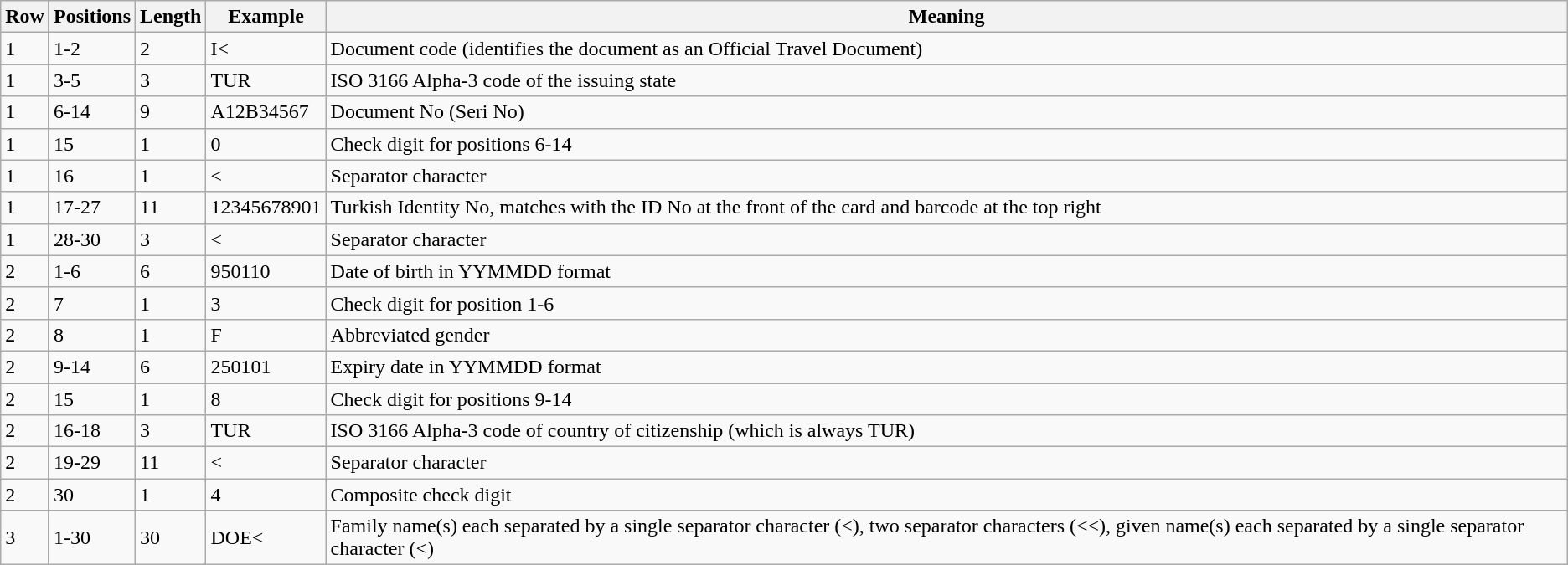<table class="wikitable">
<tr>
<th>Row</th>
<th>Positions</th>
<th>Length</th>
<th>Example</th>
<th>Meaning</th>
</tr>
<tr>
<td>1</td>
<td>1-2</td>
<td>2</td>
<td>I<</td>
<td>Document code (identifies the document as an Official Travel Document)</td>
</tr>
<tr>
<td>1</td>
<td>3-5</td>
<td>3</td>
<td>TUR</td>
<td>ISO 3166 Alpha-3 code of the issuing state</td>
</tr>
<tr>
<td>1</td>
<td>6-14</td>
<td>9</td>
<td>A12B34567</td>
<td>Document No (Seri No)</td>
</tr>
<tr>
<td>1</td>
<td>15</td>
<td>1</td>
<td>0</td>
<td>Check digit for positions 6-14</td>
</tr>
<tr>
<td>1</td>
<td>16</td>
<td>1</td>
<td><</td>
<td>Separator character</td>
</tr>
<tr>
<td>1</td>
<td>17-27</td>
<td>11</td>
<td>12345678901</td>
<td>Turkish Identity No, matches with the ID No at the front of the card and barcode at the top right</td>
</tr>
<tr>
<td>1</td>
<td>28-30</td>
<td>3</td>
<td><</td>
<td>Separator character</td>
</tr>
<tr>
<td>2</td>
<td>1-6</td>
<td>6</td>
<td>950110</td>
<td>Date of birth in YYMMDD format</td>
</tr>
<tr>
<td>2</td>
<td>7</td>
<td>1</td>
<td>3</td>
<td>Check digit for position 1-6</td>
</tr>
<tr>
<td>2</td>
<td>8</td>
<td>1</td>
<td>F</td>
<td>Abbreviated gender</td>
</tr>
<tr>
<td>2</td>
<td>9-14</td>
<td>6</td>
<td>250101</td>
<td>Expiry date in YYMMDD format</td>
</tr>
<tr>
<td>2</td>
<td>15</td>
<td>1</td>
<td>8</td>
<td>Check digit for positions 9-14</td>
</tr>
<tr>
<td>2</td>
<td>16-18</td>
<td>3</td>
<td>TUR</td>
<td>ISO 3166 Alpha-3 code of country of citizenship (which is always TUR)</td>
</tr>
<tr>
<td>2</td>
<td>19-29</td>
<td>11</td>
<td><</td>
<td>Separator character</td>
</tr>
<tr>
<td>2</td>
<td>30</td>
<td>1</td>
<td>4</td>
<td>Composite check digit</td>
</tr>
<tr>
<td>3</td>
<td>1-30</td>
<td>30</td>
<td>DOE<<JANE<ANON</td>
<td>Family name(s) each separated by a single separator character (<), two separator characters (<<), given name(s) each separated by a single separator character (<)</td>
</tr>
</table>
